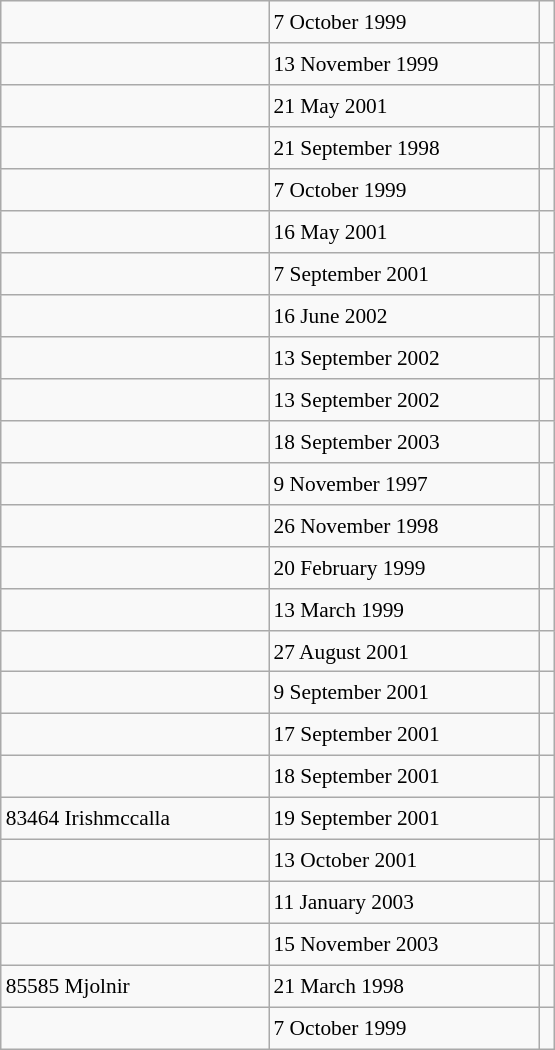<table class="wikitable" style="font-size: 89%; float: left; width: 26em; margin-right: 1em; height: 700px">
<tr>
<td></td>
<td>7 October 1999</td>
<td></td>
</tr>
<tr>
<td></td>
<td>13 November 1999</td>
<td></td>
</tr>
<tr>
<td></td>
<td>21 May 2001</td>
<td></td>
</tr>
<tr>
<td></td>
<td>21 September 1998</td>
<td></td>
</tr>
<tr>
<td></td>
<td>7 October 1999</td>
<td></td>
</tr>
<tr>
<td></td>
<td>16 May 2001</td>
<td></td>
</tr>
<tr>
<td></td>
<td>7 September 2001</td>
<td></td>
</tr>
<tr>
<td></td>
<td>16 June 2002</td>
<td></td>
</tr>
<tr>
<td></td>
<td>13 September 2002</td>
<td></td>
</tr>
<tr>
<td></td>
<td>13 September 2002</td>
<td></td>
</tr>
<tr>
<td></td>
<td>18 September 2003</td>
<td></td>
</tr>
<tr>
<td></td>
<td>9 November 1997</td>
<td></td>
</tr>
<tr>
<td></td>
<td>26 November 1998</td>
<td></td>
</tr>
<tr>
<td></td>
<td>20 February 1999</td>
<td></td>
</tr>
<tr>
<td></td>
<td>13 March 1999</td>
<td></td>
</tr>
<tr>
<td></td>
<td>27 August 2001</td>
<td></td>
</tr>
<tr>
<td></td>
<td>9 September 2001</td>
<td></td>
</tr>
<tr>
<td></td>
<td>17 September 2001</td>
<td></td>
</tr>
<tr>
<td></td>
<td>18 September 2001</td>
<td></td>
</tr>
<tr>
<td>83464 Irishmccalla</td>
<td>19 September 2001</td>
<td></td>
</tr>
<tr>
<td></td>
<td>13 October 2001</td>
<td></td>
</tr>
<tr>
<td></td>
<td>11 January 2003</td>
<td></td>
</tr>
<tr>
<td></td>
<td>15 November 2003</td>
<td></td>
</tr>
<tr>
<td>85585 Mjolnir</td>
<td>21 March 1998</td>
<td></td>
</tr>
<tr>
<td></td>
<td>7 October 1999</td>
<td></td>
</tr>
</table>
